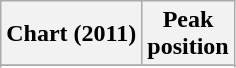<table class="wikitable sortable">
<tr>
<th scope="col">Chart (2011)</th>
<th scope="col">Peak<br>position</th>
</tr>
<tr>
</tr>
<tr>
</tr>
</table>
